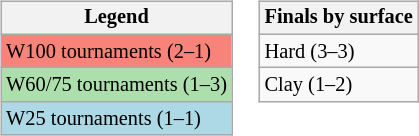<table>
<tr valign=top>
<td><br><table class="wikitable" style="font-size:85%;">
<tr>
<th>Legend</th>
</tr>
<tr style="background:#f88379;">
<td>W100 tournaments (2–1)</td>
</tr>
<tr style="background:#addfad;">
<td>W60/75 tournaments (1–3)</td>
</tr>
<tr style="background:lightblue;">
<td>W25 tournaments (1–1)</td>
</tr>
</table>
</td>
<td><br><table class="wikitable" style="font-size:85%;">
<tr>
<th>Finals by surface</th>
</tr>
<tr>
<td>Hard (3–3)</td>
</tr>
<tr>
<td>Clay (1–2)</td>
</tr>
</table>
</td>
</tr>
</table>
